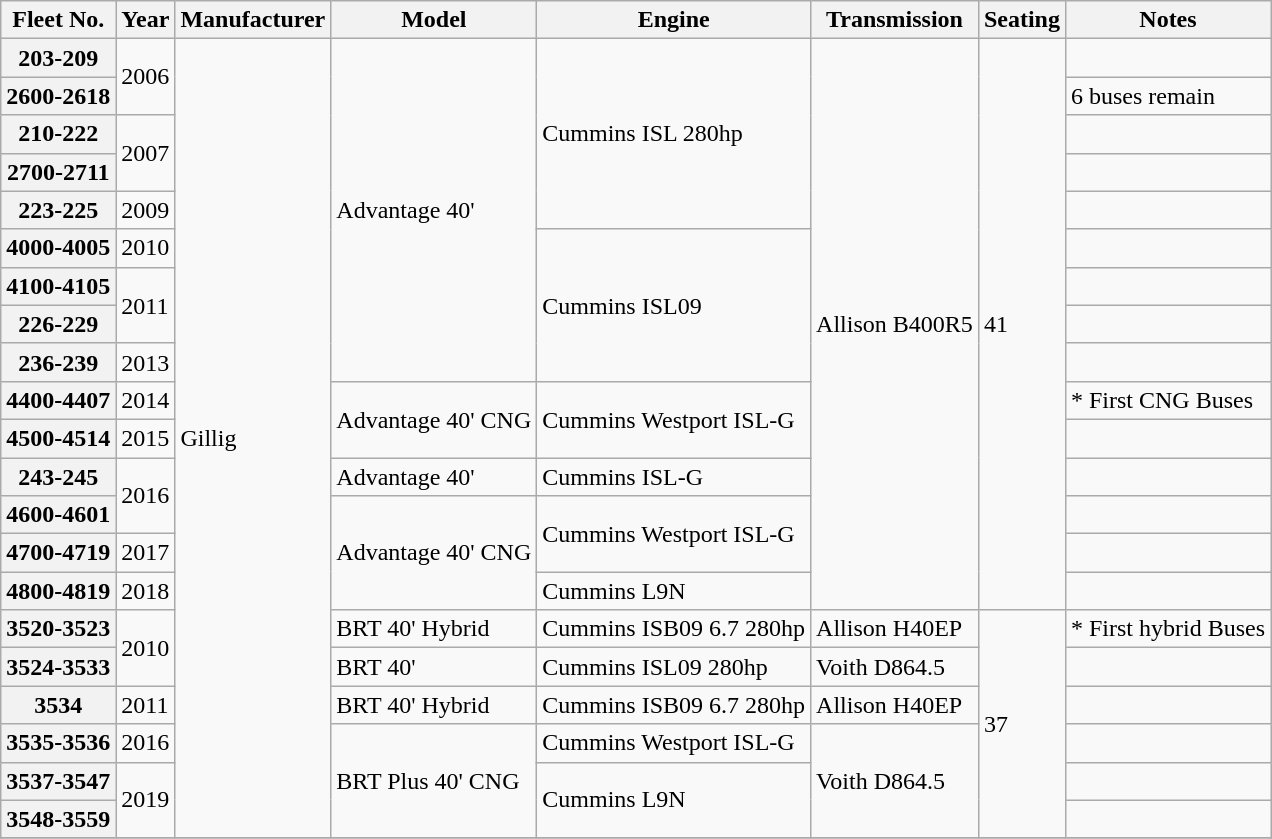<table class="wikitable sortable">
<tr>
<th>Fleet No.</th>
<th>Year</th>
<th>Manufacturer</th>
<th>Model</th>
<th>Engine</th>
<th>Transmission</th>
<th>Seating</th>
<th>Notes</th>
</tr>
<tr>
<th>203-209</th>
<td rowspan="2">2006</td>
<td rowspan="21">Gillig</td>
<td rowspan="9">Advantage 40'</td>
<td rowspan="5">Cummins ISL 280hp</td>
<td rowspan="15">Allison B400R5</td>
<td rowspan="15">41</td>
<td></td>
</tr>
<tr>
<th>2600-2618</th>
<td>6 buses remain</td>
</tr>
<tr>
<th>210-222</th>
<td rowspan="2">2007</td>
<td></td>
</tr>
<tr>
<th>2700-2711</th>
<td></td>
</tr>
<tr>
<th>223-225</th>
<td>2009</td>
<td></td>
</tr>
<tr>
<th>4000-4005</th>
<td>2010</td>
<td rowspan="4">Cummins ISL09</td>
<td></td>
</tr>
<tr>
<th>4100-4105</th>
<td rowspan="2">2011</td>
<td></td>
</tr>
<tr>
<th>226-229</th>
<td></td>
</tr>
<tr>
<th>236-239</th>
<td>2013</td>
<td></td>
</tr>
<tr>
<th>4400-4407</th>
<td>2014</td>
<td rowspan="2">Advantage 40' CNG</td>
<td rowspan="2">Cummins Westport ISL-G</td>
<td>* First CNG Buses</td>
</tr>
<tr>
<th>4500-4514</th>
<td>2015</td>
<td></td>
</tr>
<tr>
<th>243-245</th>
<td rowspan="2">2016</td>
<td>Advantage 40'</td>
<td>Cummins ISL-G</td>
<td></td>
</tr>
<tr>
<th>4600-4601</th>
<td rowspan="3">Advantage 40' CNG</td>
<td rowspan="2">Cummins Westport ISL-G</td>
<td></td>
</tr>
<tr>
<th>4700-4719</th>
<td>2017</td>
<td></td>
</tr>
<tr>
<th>4800-4819</th>
<td>2018</td>
<td>Cummins L9N</td>
<td></td>
</tr>
<tr>
<th>3520-3523</th>
<td rowspan="2">2010</td>
<td>BRT 40' Hybrid</td>
<td>Cummins ISB09 6.7 280hp</td>
<td>Allison H40EP</td>
<td rowspan="6">37</td>
<td>* First hybrid Buses</td>
</tr>
<tr>
<th>3524-3533</th>
<td>BRT 40'</td>
<td>Cummins ISL09 280hp</td>
<td>Voith D864.5</td>
<td></td>
</tr>
<tr>
<th>3534</th>
<td>2011</td>
<td>BRT 40' Hybrid</td>
<td>Cummins ISB09 6.7 280hp</td>
<td>Allison H40EP</td>
<td></td>
</tr>
<tr>
<th>3535-3536</th>
<td>2016</td>
<td rowspan="3">BRT Plus 40' CNG</td>
<td>Cummins Westport ISL-G</td>
<td rowspan="3">Voith D864.5</td>
<td></td>
</tr>
<tr>
<th>3537-3547</th>
<td rowspan="2">2019</td>
<td rowspan="2">Cummins L9N</td>
<td></td>
</tr>
<tr>
<th>3548-3559</th>
<td></td>
</tr>
<tr>
</tr>
</table>
